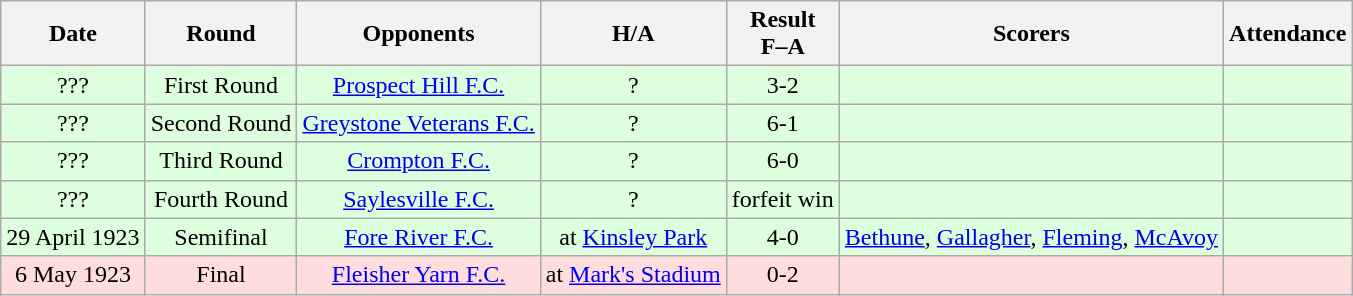<table class="wikitable" style="text-align:center">
<tr>
<th>Date</th>
<th>Round</th>
<th>Opponents</th>
<th>H/A</th>
<th>Result<br>F–A</th>
<th>Scorers</th>
<th>Attendance</th>
</tr>
<tr bgcolor="#ddffdd">
<td>???</td>
<td>First Round</td>
<td><a href='#'>Prospect Hill F.C.</a></td>
<td>?</td>
<td>3-2</td>
<td></td>
<td></td>
</tr>
<tr bgcolor="#ddffdd">
<td>???</td>
<td>Second Round</td>
<td><a href='#'>Greystone Veterans F.C.</a></td>
<td>?</td>
<td>6-1</td>
<td></td>
<td></td>
</tr>
<tr bgcolor="#ddffdd">
<td>???</td>
<td>Third Round</td>
<td><a href='#'>Crompton F.C.</a></td>
<td>?</td>
<td>6-0</td>
<td></td>
<td></td>
</tr>
<tr bgcolor="#ddffdd">
<td>???</td>
<td>Fourth Round</td>
<td><a href='#'>Saylesville F.C.</a></td>
<td>?</td>
<td>forfeit win</td>
<td></td>
<td></td>
</tr>
<tr bgcolor="#ddffdd">
<td>29 April 1923</td>
<td>Semifinal</td>
<td><a href='#'>Fore River F.C.</a></td>
<td>at <a href='#'>Kinsley Park</a></td>
<td>4-0</td>
<td><a href='#'>Bethune</a>, <a href='#'>Gallagher</a>, <a href='#'>Fleming</a>, <a href='#'>McAvoy</a></td>
<td></td>
</tr>
<tr bgcolor="#ffdddd">
<td>6 May 1923</td>
<td>Final</td>
<td><a href='#'>Fleisher Yarn F.C.</a></td>
<td>at <a href='#'>Mark's Stadium</a></td>
<td>0-2</td>
<td></td>
<td></td>
</tr>
</table>
